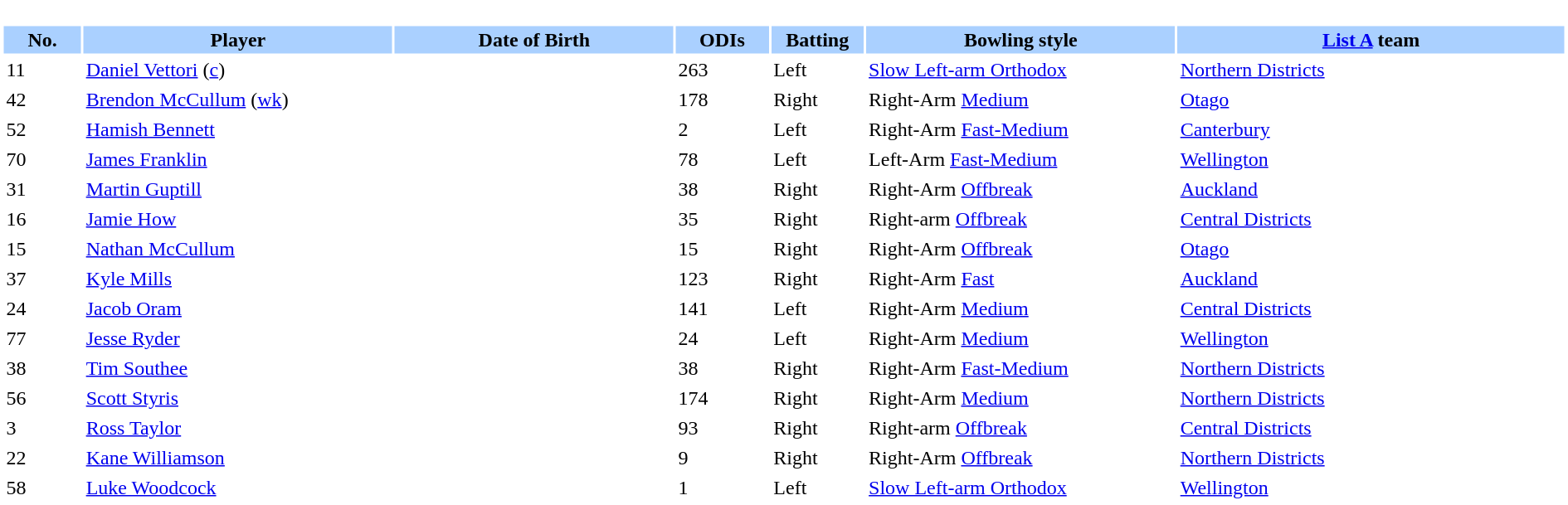<table border="0" style="width:100%">
<tr>
<td style="vertical-align:top; background:#fff; width:90%"><br><table border="0" cellspacing="2" cellpadding="2" style="width:100%">
<tr style="background:#aad0ff">
<th width=5%>No.</th>
<th width=20%>Player</th>
<th width=18%>Date of Birth</th>
<th width=6%>ODIs</th>
<th width=6%>Batting</th>
<th width=20%>Bowling style</th>
<th width=25%><a href='#'>List A</a> team</th>
</tr>
<tr>
<td>11</td>
<td><a href='#'>Daniel Vettori</a> (<a href='#'>c</a>)</td>
<td></td>
<td>263</td>
<td>Left</td>
<td><a href='#'>Slow Left-arm Orthodox</a></td>
<td> <a href='#'>Northern Districts</a></td>
</tr>
<tr>
<td>42</td>
<td><a href='#'>Brendon McCullum</a> (<a href='#'>wk</a>)</td>
<td></td>
<td>178</td>
<td>Right</td>
<td>Right-Arm <a href='#'>Medium</a></td>
<td> <a href='#'>Otago</a></td>
</tr>
<tr>
<td>52</td>
<td><a href='#'>Hamish Bennett</a></td>
<td></td>
<td>2</td>
<td>Left</td>
<td>Right-Arm <a href='#'>Fast-Medium</a></td>
<td> <a href='#'>Canterbury</a></td>
</tr>
<tr>
<td>70</td>
<td><a href='#'>James Franklin</a></td>
<td></td>
<td>78</td>
<td>Left</td>
<td>Left-Arm <a href='#'>Fast-Medium</a></td>
<td> <a href='#'>Wellington</a></td>
</tr>
<tr>
<td>31</td>
<td><a href='#'>Martin Guptill</a></td>
<td></td>
<td>38</td>
<td>Right</td>
<td>Right-Arm <a href='#'>Offbreak</a></td>
<td> <a href='#'>Auckland</a></td>
</tr>
<tr>
<td>16</td>
<td><a href='#'>Jamie How</a></td>
<td></td>
<td>35</td>
<td>Right</td>
<td>Right-arm <a href='#'>Offbreak</a></td>
<td> <a href='#'>Central Districts</a></td>
</tr>
<tr>
<td>15</td>
<td><a href='#'>Nathan McCullum</a></td>
<td></td>
<td>15</td>
<td>Right</td>
<td>Right-Arm <a href='#'>Offbreak</a></td>
<td> <a href='#'>Otago</a></td>
</tr>
<tr>
<td>37</td>
<td><a href='#'>Kyle Mills</a></td>
<td></td>
<td>123</td>
<td>Right</td>
<td>Right-Arm <a href='#'>Fast</a></td>
<td> <a href='#'>Auckland</a></td>
</tr>
<tr>
<td>24</td>
<td><a href='#'>Jacob Oram</a></td>
<td></td>
<td>141</td>
<td>Left</td>
<td>Right-Arm <a href='#'>Medium</a></td>
<td> <a href='#'>Central Districts</a></td>
</tr>
<tr>
<td>77</td>
<td><a href='#'>Jesse Ryder</a></td>
<td></td>
<td>24</td>
<td>Left</td>
<td>Right-Arm <a href='#'>Medium</a></td>
<td> <a href='#'>Wellington</a></td>
</tr>
<tr>
<td>38</td>
<td><a href='#'>Tim Southee</a></td>
<td></td>
<td>38</td>
<td>Right</td>
<td>Right-Arm <a href='#'>Fast-Medium</a></td>
<td> <a href='#'>Northern Districts</a></td>
</tr>
<tr>
<td>56</td>
<td><a href='#'>Scott Styris</a></td>
<td></td>
<td>174</td>
<td>Right</td>
<td>Right-Arm <a href='#'>Medium</a></td>
<td> <a href='#'>Northern Districts</a></td>
</tr>
<tr>
<td>3</td>
<td><a href='#'>Ross Taylor</a></td>
<td></td>
<td>93</td>
<td>Right</td>
<td>Right-arm <a href='#'>Offbreak</a></td>
<td> <a href='#'>Central Districts</a></td>
</tr>
<tr>
<td>22</td>
<td><a href='#'>Kane Williamson</a></td>
<td></td>
<td>9</td>
<td>Right</td>
<td>Right-Arm <a href='#'>Offbreak</a></td>
<td> <a href='#'>Northern Districts</a></td>
</tr>
<tr>
<td>58</td>
<td><a href='#'>Luke Woodcock</a></td>
<td></td>
<td>1</td>
<td>Left</td>
<td><a href='#'>Slow Left-arm Orthodox</a></td>
<td> <a href='#'>Wellington</a></td>
</tr>
</table>
</td>
</tr>
</table>
